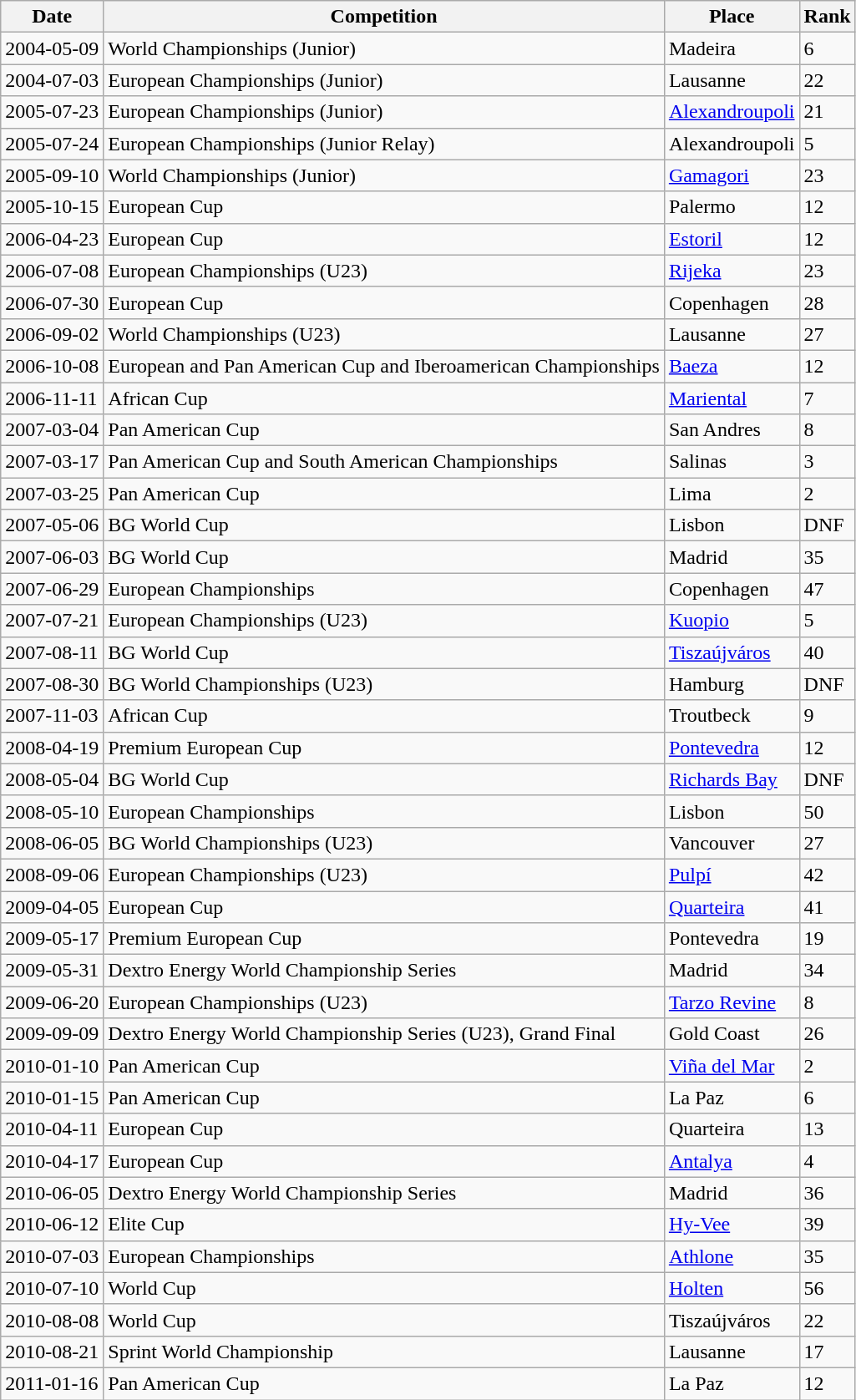<table class="wikitable sortable">
<tr>
<th>Date</th>
<th>Competition</th>
<th>Place</th>
<th>Rank</th>
</tr>
<tr>
<td>2004-05-09</td>
<td>World Championships (Junior)</td>
<td>Madeira</td>
<td>6</td>
</tr>
<tr>
<td>2004-07-03</td>
<td>European Championships (Junior)</td>
<td>Lausanne</td>
<td>22</td>
</tr>
<tr>
<td>2005-07-23</td>
<td>European Championships (Junior)</td>
<td><a href='#'>Alexandroupoli</a></td>
<td>21</td>
</tr>
<tr>
<td>2005-07-24</td>
<td>European Championships (Junior Relay)</td>
<td>Alexandroupoli</td>
<td>5</td>
</tr>
<tr>
<td>2005-09-10</td>
<td>World Championships (Junior)</td>
<td><a href='#'>Gamagori</a></td>
<td>23</td>
</tr>
<tr>
<td>2005-10-15</td>
<td>European Cup</td>
<td>Palermo</td>
<td>12</td>
</tr>
<tr>
<td>2006-04-23</td>
<td>European Cup</td>
<td><a href='#'>Estoril</a></td>
<td>12</td>
</tr>
<tr>
<td>2006-07-08</td>
<td>European Championships (U23)</td>
<td><a href='#'>Rijeka</a></td>
<td>23</td>
</tr>
<tr>
<td>2006-07-30</td>
<td>European Cup</td>
<td>Copenhagen</td>
<td>28</td>
</tr>
<tr>
<td>2006-09-02</td>
<td>World Championships (U23)</td>
<td>Lausanne</td>
<td>27</td>
</tr>
<tr>
<td>2006-10-08</td>
<td>European and Pan American Cup and Iberoamerican Championships</td>
<td><a href='#'>Baeza</a></td>
<td>12</td>
</tr>
<tr>
<td>2006-11-11</td>
<td>African Cup</td>
<td><a href='#'>Mariental</a></td>
<td>7</td>
</tr>
<tr>
<td>2007-03-04</td>
<td>Pan American Cup</td>
<td>San Andres</td>
<td>8</td>
</tr>
<tr>
<td>2007-03-17</td>
<td>Pan American Cup and South American Championships</td>
<td>Salinas</td>
<td>3</td>
</tr>
<tr>
<td>2007-03-25</td>
<td>Pan American Cup</td>
<td>Lima</td>
<td>2</td>
</tr>
<tr>
<td>2007-05-06</td>
<td>BG World Cup</td>
<td>Lisbon</td>
<td>DNF</td>
</tr>
<tr>
<td>2007-06-03</td>
<td>BG World Cup</td>
<td>Madrid</td>
<td>35</td>
</tr>
<tr>
<td>2007-06-29</td>
<td>European Championships</td>
<td>Copenhagen</td>
<td>47</td>
</tr>
<tr>
<td>2007-07-21</td>
<td>European Championships (U23)</td>
<td><a href='#'>Kuopio</a></td>
<td>5</td>
</tr>
<tr>
<td>2007-08-11</td>
<td>BG World Cup</td>
<td><a href='#'>Tiszaújváros</a></td>
<td>40</td>
</tr>
<tr>
<td>2007-08-30</td>
<td>BG World Championships (U23)</td>
<td>Hamburg</td>
<td>DNF</td>
</tr>
<tr>
<td>2007-11-03</td>
<td>African Cup</td>
<td>Troutbeck</td>
<td>9</td>
</tr>
<tr>
<td>2008-04-19</td>
<td>Premium European Cup</td>
<td><a href='#'>Pontevedra</a></td>
<td>12</td>
</tr>
<tr>
<td>2008-05-04</td>
<td>BG World Cup</td>
<td><a href='#'>Richards Bay</a></td>
<td>DNF</td>
</tr>
<tr>
<td>2008-05-10</td>
<td>European Championships</td>
<td>Lisbon</td>
<td>50</td>
</tr>
<tr>
<td>2008-06-05</td>
<td>BG World Championships (U23)</td>
<td>Vancouver</td>
<td>27</td>
</tr>
<tr>
<td>2008-09-06</td>
<td>European Championships (U23)</td>
<td><a href='#'>Pulpí</a></td>
<td>42</td>
</tr>
<tr>
<td>2009-04-05</td>
<td>European Cup</td>
<td><a href='#'>Quarteira</a></td>
<td>41</td>
</tr>
<tr>
<td>2009-05-17</td>
<td>Premium European Cup</td>
<td>Pontevedra</td>
<td>19</td>
</tr>
<tr>
<td>2009-05-31</td>
<td>Dextro Energy World Championship Series</td>
<td>Madrid</td>
<td>34</td>
</tr>
<tr>
<td>2009-06-20</td>
<td>European Championships (U23)</td>
<td><a href='#'>Tarzo Revine</a></td>
<td>8</td>
</tr>
<tr>
<td>2009-09-09</td>
<td>Dextro Energy World Championship Series (U23), Grand Final</td>
<td>Gold Coast</td>
<td>26</td>
</tr>
<tr>
<td>2010-01-10</td>
<td>Pan American Cup</td>
<td><a href='#'>Viña del Mar</a></td>
<td>2</td>
</tr>
<tr>
<td>2010-01-15</td>
<td>Pan American Cup</td>
<td>La Paz</td>
<td>6</td>
</tr>
<tr>
<td>2010-04-11</td>
<td>European Cup</td>
<td>Quarteira</td>
<td>13</td>
</tr>
<tr>
<td>2010-04-17</td>
<td>European Cup</td>
<td><a href='#'>Antalya</a></td>
<td>4</td>
</tr>
<tr>
<td>2010-06-05</td>
<td>Dextro Energy World Championship Series</td>
<td>Madrid</td>
<td>36</td>
</tr>
<tr>
<td>2010-06-12</td>
<td>Elite Cup</td>
<td><a href='#'>Hy-Vee</a></td>
<td>39</td>
</tr>
<tr>
<td>2010-07-03</td>
<td>European Championships</td>
<td><a href='#'>Athlone</a></td>
<td>35</td>
</tr>
<tr>
<td>2010-07-10</td>
<td>World Cup</td>
<td><a href='#'>Holten</a></td>
<td>56</td>
</tr>
<tr>
<td>2010-08-08</td>
<td>World Cup</td>
<td>Tiszaújváros</td>
<td>22</td>
</tr>
<tr>
<td>2010-08-21</td>
<td>Sprint World Championship</td>
<td>Lausanne</td>
<td>17</td>
</tr>
<tr>
<td>2011-01-16</td>
<td>Pan American Cup</td>
<td>La Paz</td>
<td>12</td>
</tr>
</table>
